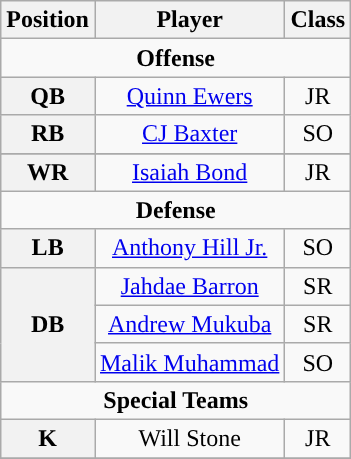<table class="wikitable">
<tr>
<th>Position</th>
<th>Player</th>
<th>Class</th>
</tr>
<tr>
<td colspan="4" style="text-align:center; "><strong>Offense</strong></td>
</tr>
<tr style="text-align:center;">
<th rowspan="1">QB</th>
<td><a href='#'>Quinn Ewers</a></td>
<td>JR</td>
</tr>
<tr style="text-align:center;">
<th rowspan="1">RB</th>
<td><a href='#'>CJ Baxter</a></td>
<td>SO</td>
</tr>
<tr>
</tr>
<tr style="text-align:center;">
<th rowspan="1">WR</th>
<td><a href='#'>Isaiah Bond</a></td>
<td>JR</td>
</tr>
<tr>
<td colspan="4" style="text-align:center; "><strong>Defense</strong></td>
</tr>
<tr style="text-align:center;">
<th rowspan="1">LB</th>
<td><a href='#'>Anthony Hill Jr.</a></td>
<td>SO</td>
</tr>
<tr style="text-align:center;">
<th rowspan="3">DB</th>
<td><a href='#'>Jahdae Barron</a></td>
<td>SR</td>
</tr>
<tr style="text-align:center;">
<td><a href='#'>Andrew Mukuba</a></td>
<td>SR</td>
</tr>
<tr style="text-align:center;">
<td><a href='#'>Malik Muhammad</a></td>
<td>SO</td>
</tr>
<tr>
<td colspan="4" style="text-align:center; "><strong>Special Teams</strong></td>
</tr>
<tr style="text-align:center;">
<th rowspan="1">K</th>
<td>Will Stone</td>
<td>JR</td>
</tr>
<tr>
</tr>
</table>
